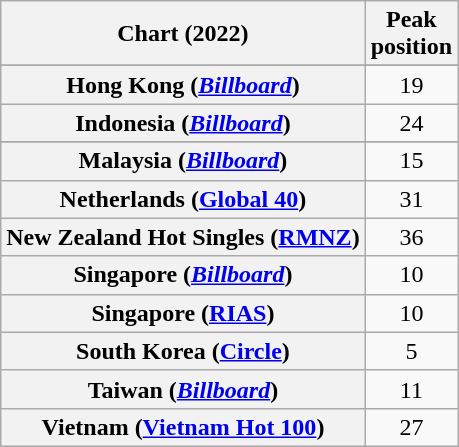<table class="wikitable sortable plainrowheaders" style="text-align:center">
<tr>
<th scope="col">Chart (2022)</th>
<th scope="col">Peak<br>position</th>
</tr>
<tr>
</tr>
<tr>
<th scope="row">Hong Kong (<em><a href='#'>Billboard</a></em>)</th>
<td>19</td>
</tr>
<tr>
<th scope="row">Indonesia (<em><a href='#'>Billboard</a></em>)</th>
<td>24</td>
</tr>
<tr>
</tr>
<tr>
<th scope="row">Malaysia (<em><a href='#'>Billboard</a></em>)</th>
<td>15</td>
</tr>
<tr>
<th scope="row">Netherlands (<a href='#'>Global 40</a>)</th>
<td>31</td>
</tr>
<tr>
<th scope="row">New Zealand Hot Singles (<a href='#'>RMNZ</a>)</th>
<td>36</td>
</tr>
<tr>
<th scope="row">Singapore (<em><a href='#'>Billboard</a></em>)</th>
<td>10</td>
</tr>
<tr>
<th scope="row">Singapore (<a href='#'>RIAS</a>)</th>
<td>10</td>
</tr>
<tr>
<th scope="row">South Korea (<a href='#'>Circle</a>)</th>
<td>5</td>
</tr>
<tr>
<th scope="row">Taiwan (<em><a href='#'>Billboard</a></em>)</th>
<td>11</td>
</tr>
<tr>
<th scope="row">Vietnam (<a href='#'>Vietnam Hot 100</a>)</th>
<td>27</td>
</tr>
</table>
